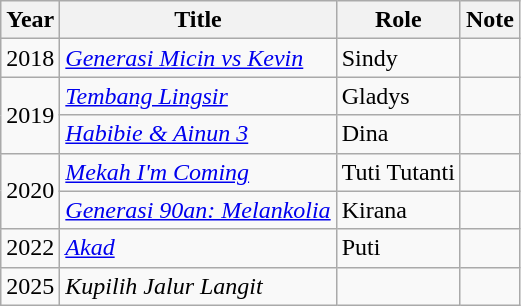<table class="wikitable">
<tr>
<th>Year</th>
<th>Title</th>
<th>Role</th>
<th>Note</th>
</tr>
<tr>
<td>2018</td>
<td><em><a href='#'>Generasi Micin vs Kevin</a></em></td>
<td>Sindy</td>
<td></td>
</tr>
<tr>
<td rowspan="2">2019</td>
<td><em><a href='#'>Tembang Lingsir</a></em></td>
<td>Gladys</td>
<td></td>
</tr>
<tr>
<td><em><a href='#'>Habibie & Ainun 3</a></em></td>
<td>Dina</td>
<td></td>
</tr>
<tr>
<td rowspan="2">2020</td>
<td><em><a href='#'>Mekah I'm Coming</a></em></td>
<td>Tuti Tutanti</td>
<td></td>
</tr>
<tr>
<td><em><a href='#'>Generasi 90an: Melankolia</a></em></td>
<td>Kirana</td>
<td></td>
</tr>
<tr>
<td>2022</td>
<td><em><a href='#'>Akad</a></em></td>
<td>Puti</td>
<td></td>
</tr>
<tr>
<td>2025</td>
<td><em>Kupilih Jalur Langit</em></td>
<td></td>
<td></td>
</tr>
</table>
